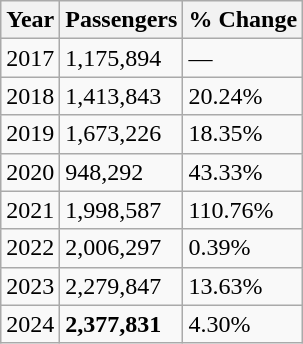<table class="wikitable">
<tr>
<th>Year</th>
<th>Passengers</th>
<th>% Change</th>
</tr>
<tr>
<td>2017</td>
<td>1,175,894</td>
<td>—</td>
</tr>
<tr>
<td>2018</td>
<td>1,413,843</td>
<td>20.24%</td>
</tr>
<tr>
<td>2019</td>
<td>1,673,226</td>
<td>18.35%</td>
</tr>
<tr>
<td>2020</td>
<td>948,292</td>
<td>43.33%</td>
</tr>
<tr>
<td>2021</td>
<td>1,998,587</td>
<td>110.76%</td>
</tr>
<tr>
<td>2022</td>
<td>2,006,297</td>
<td>0.39%</td>
</tr>
<tr>
<td>2023</td>
<td>2,279,847</td>
<td>13.63%</td>
</tr>
<tr>
<td>2024</td>
<td><strong>2,377,831</strong></td>
<td>4.30%</td>
</tr>
</table>
